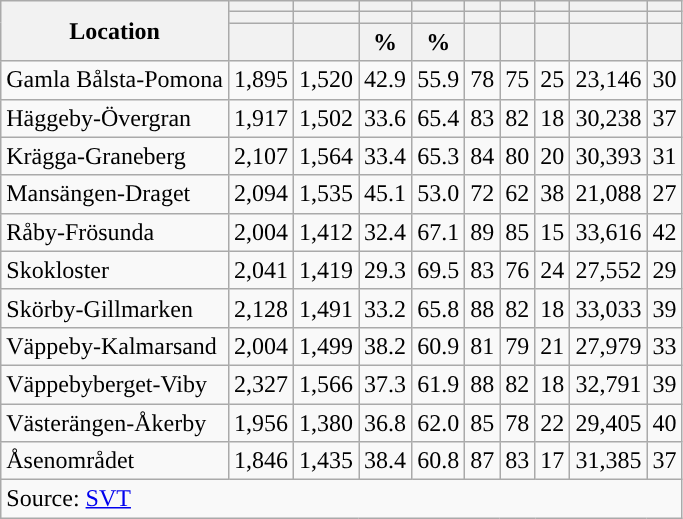<table role="presentation" class="wikitable sortable mw-collapsible">
<tr>
<th rowspan="3">Location</th>
<th></th>
<th></th>
<th></th>
<th></th>
<th></th>
<th></th>
<th></th>
<th></th>
<th></th>
</tr>
<tr>
<th></th>
<th></th>
<th style="background:"></th>
<th style="background:"></th>
<th></th>
<th></th>
<th></th>
<th></th>
<th></th>
</tr>
<tr>
<th data-sort-type="number"></th>
<th data-sort-type="number"></th>
<th data-sort-type="number">%</th>
<th data-sort-type="number">%</th>
<th data-sort-type="number"></th>
<th data-sort-type="number"></th>
<th data-sort-type="number"></th>
<th data-sort-type="number"></th>
<th data-sort-type="number"></th>
</tr>
<tr>
<td align="left">Gamla Bålsta-Pomona</td>
<td>1,895</td>
<td>1,520</td>
<td>42.9</td>
<td>55.9</td>
<td>78</td>
<td>75</td>
<td>25</td>
<td>23,146</td>
<td>30</td>
</tr>
<tr>
<td align="left">Häggeby-Övergran</td>
<td>1,917</td>
<td>1,502</td>
<td>33.6</td>
<td>65.4</td>
<td>83</td>
<td>82</td>
<td>18</td>
<td>30,238</td>
<td>37</td>
</tr>
<tr>
<td align="left">Krägga-Graneberg</td>
<td>2,107</td>
<td>1,564</td>
<td>33.4</td>
<td>65.3</td>
<td>84</td>
<td>80</td>
<td>20</td>
<td>30,393</td>
<td>31</td>
</tr>
<tr>
<td align="left">Mansängen-Draget</td>
<td>2,094</td>
<td>1,535</td>
<td>45.1</td>
<td>53.0</td>
<td>72</td>
<td>62</td>
<td>38</td>
<td>21,088</td>
<td>27</td>
</tr>
<tr>
<td align="left">Råby-Frösunda</td>
<td>2,004</td>
<td>1,412</td>
<td>32.4</td>
<td>67.1</td>
<td>89</td>
<td>85</td>
<td>15</td>
<td>33,616</td>
<td>42</td>
</tr>
<tr>
<td align="left">Skokloster</td>
<td>2,041</td>
<td>1,419</td>
<td>29.3</td>
<td>69.5</td>
<td>83</td>
<td>76</td>
<td>24</td>
<td>27,552</td>
<td>29</td>
</tr>
<tr>
<td align="left">Skörby-Gillmarken</td>
<td>2,128</td>
<td>1,491</td>
<td>33.2</td>
<td>65.8</td>
<td>88</td>
<td>82</td>
<td>18</td>
<td>33,033</td>
<td>39</td>
</tr>
<tr>
<td align="left">Väppeby-Kalmarsand</td>
<td>2,004</td>
<td>1,499</td>
<td>38.2</td>
<td>60.9</td>
<td>81</td>
<td>79</td>
<td>21</td>
<td>27,979</td>
<td>33</td>
</tr>
<tr>
<td align="left">Väppebyberget-Viby</td>
<td>2,327</td>
<td>1,566</td>
<td>37.3</td>
<td>61.9</td>
<td>88</td>
<td>82</td>
<td>18</td>
<td>32,791</td>
<td>39</td>
</tr>
<tr>
<td align="left">Västerängen-Åkerby</td>
<td>1,956</td>
<td>1,380</td>
<td>36.8</td>
<td>62.0</td>
<td>85</td>
<td>78</td>
<td>22</td>
<td>29,405</td>
<td>40</td>
</tr>
<tr>
<td align="left">Åsenområdet</td>
<td>1,846</td>
<td>1,435</td>
<td>38.4</td>
<td>60.8</td>
<td>87</td>
<td>83</td>
<td>17</td>
<td>31,385</td>
<td>37</td>
</tr>
<tr>
<td colspan="10" align="left">Source: <a href='#'>SVT</a></td>
</tr>
</table>
